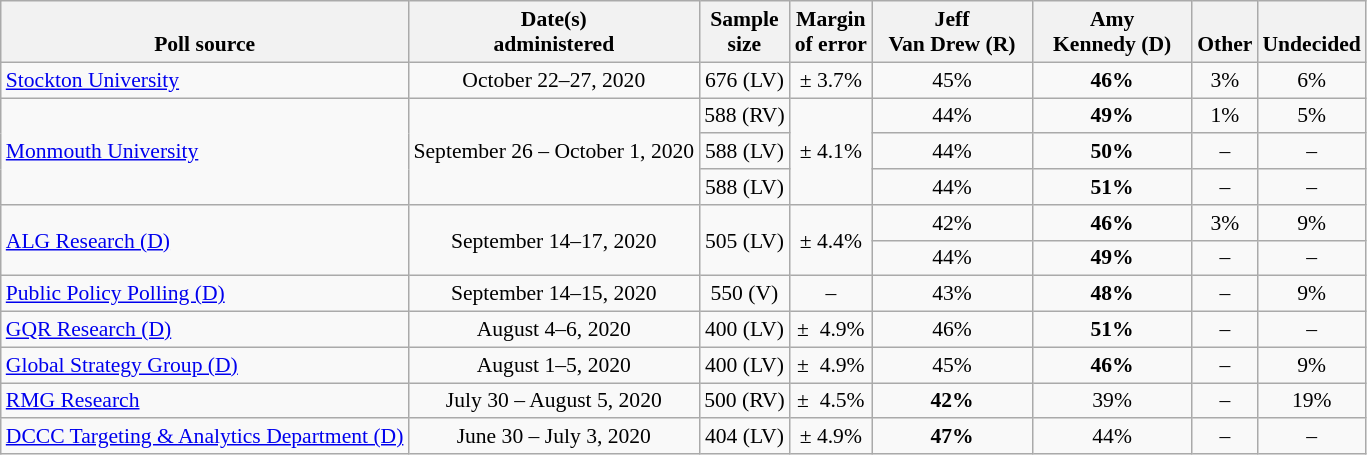<table class="wikitable" style="font-size:90%;text-align:center;">
<tr valign=bottom>
<th>Poll source</th>
<th>Date(s)<br>administered</th>
<th>Sample<br>size</th>
<th>Margin<br>of error</th>
<th style="width:100px;">Jeff<br>Van Drew (R)</th>
<th style="width:100px;">Amy<br>Kennedy (D)</th>
<th>Other</th>
<th>Undecided</th>
</tr>
<tr>
<td style="text-align:left;"><a href='#'>Stockton University</a></td>
<td>October 22–27, 2020</td>
<td>676 (LV)</td>
<td>± 3.7%</td>
<td>45%</td>
<td><strong>46%</strong></td>
<td>3%</td>
<td>6%</td>
</tr>
<tr>
<td rowspan=3 style="text-align:left;"><a href='#'>Monmouth University</a></td>
<td rowspan=3>September 26 – October 1, 2020</td>
<td>588 (RV)</td>
<td rowspan=3>± 4.1%</td>
<td>44%</td>
<td><strong>49%</strong></td>
<td>1%</td>
<td>5%</td>
</tr>
<tr>
<td>588 (LV)</td>
<td>44%</td>
<td><strong>50%</strong></td>
<td>–</td>
<td>–</td>
</tr>
<tr>
<td>588 (LV)</td>
<td>44%</td>
<td><strong>51%</strong></td>
<td>–</td>
<td>–</td>
</tr>
<tr>
<td rowspan=2 style="text-align:left;"><a href='#'>ALG Research (D)</a></td>
<td rowspan=2>September 14–17, 2020</td>
<td rowspan=2>505 (LV)</td>
<td rowspan=2>± 4.4%</td>
<td>42%</td>
<td><strong>46%</strong></td>
<td>3%</td>
<td>9%</td>
</tr>
<tr>
<td>44%</td>
<td><strong>49%</strong></td>
<td>–</td>
<td>–</td>
</tr>
<tr>
<td style="text-align:left;"><a href='#'>Public Policy Polling (D)</a></td>
<td>September 14–15, 2020</td>
<td>550 (V)</td>
<td>–</td>
<td>43%</td>
<td><strong>48%</strong></td>
<td>–</td>
<td>9%</td>
</tr>
<tr>
<td style="text-align:left;"><a href='#'>GQR Research (D)</a></td>
<td>August 4–6, 2020</td>
<td>400 (LV)</td>
<td>±  4.9%</td>
<td>46%</td>
<td><strong>51%</strong></td>
<td>–</td>
<td>–</td>
</tr>
<tr>
<td style="text-align:left;"><a href='#'>Global Strategy Group (D)</a></td>
<td>August 1–5, 2020</td>
<td>400 (LV)</td>
<td>±  4.9%</td>
<td>45%</td>
<td><strong>46%</strong></td>
<td>–</td>
<td>9%</td>
</tr>
<tr>
<td style="text-align:left;"><a href='#'>RMG Research</a></td>
<td>July 30 – August 5, 2020</td>
<td>500 (RV)</td>
<td>±  4.5%</td>
<td><strong>42%</strong></td>
<td>39%</td>
<td>–</td>
<td>19%</td>
</tr>
<tr>
<td style="text-align:left;"><a href='#'>DCCC Targeting & Analytics Department (D)</a></td>
<td>June 30 – July 3, 2020</td>
<td>404 (LV)</td>
<td>± 4.9%</td>
<td><strong>47%</strong></td>
<td>44%</td>
<td>–</td>
<td>–</td>
</tr>
</table>
